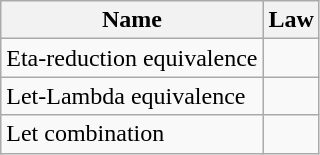<table class="wikitable">
<tr>
<th>Name</th>
<th>Law</th>
</tr>
<tr>
<td>Eta-reduction equivalence</td>
<td></td>
</tr>
<tr>
<td>Let-Lambda equivalence</td>
<td></td>
</tr>
<tr>
<td>Let combination</td>
<td></td>
</tr>
</table>
